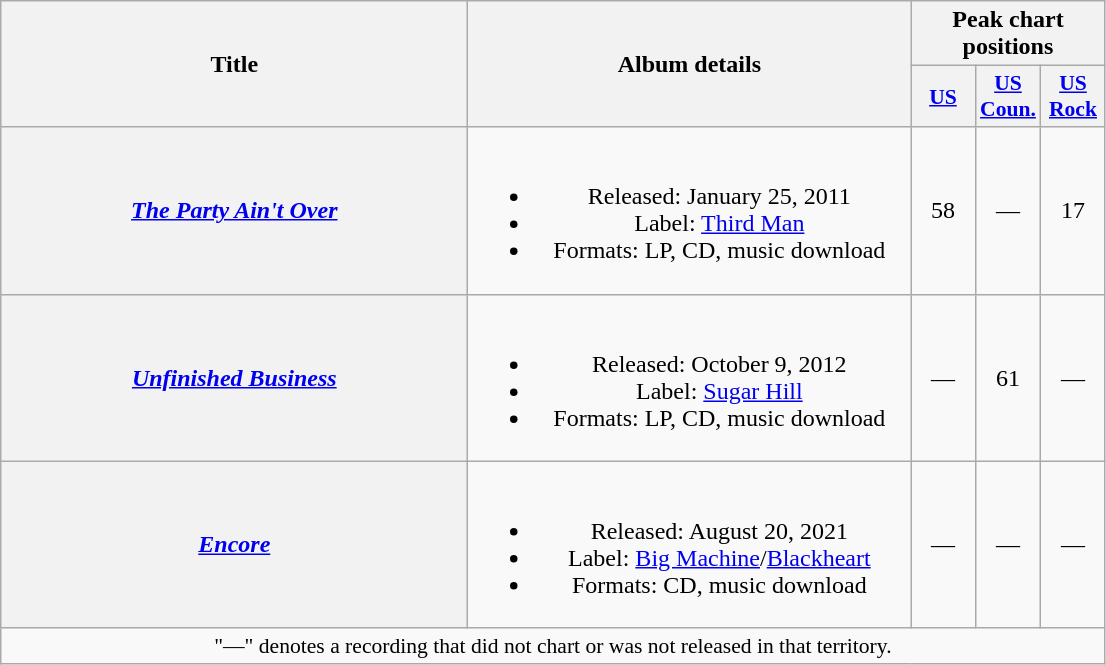<table class="wikitable plainrowheaders" style="text-align:center;" border="1">
<tr>
<th scope="col" rowspan="2" style="width:19em;">Title</th>
<th scope="col" rowspan="2" style="width:18em;">Album details</th>
<th scope="col" colspan="3">Peak chart positions</th>
</tr>
<tr>
<th scope="col" style="width:2.5em;font-size:90%;"><a href='#'>US</a><br></th>
<th scope="col" style="width:2.5em;font-size:90%;"><a href='#'>US<br>Coun.</a><br></th>
<th scope="col" style="width:2.5em;font-size:90%;"><a href='#'>US<br>Rock</a><br></th>
</tr>
<tr>
<th scope="row"><em><a href='#'>The Party Ain't Over</a></em></th>
<td><br><ul><li>Released: January 25, 2011</li><li>Label: <a href='#'>Third Man</a></li><li>Formats: LP, CD, music download</li></ul></td>
<td>58</td>
<td>—</td>
<td>17</td>
</tr>
<tr>
<th scope="row"><em><a href='#'>Unfinished Business</a></em></th>
<td><br><ul><li>Released: October 9, 2012</li><li>Label: <a href='#'>Sugar Hill</a></li><li>Formats: LP, CD, music download</li></ul></td>
<td>—</td>
<td>61</td>
<td>—</td>
</tr>
<tr>
<th scope="row"><em><a href='#'>Encore</a></em></th>
<td><br><ul><li>Released: August 20, 2021</li><li>Label: <a href='#'>Big Machine</a>/<a href='#'>Blackheart</a></li><li>Formats: CD, music download</li></ul></td>
<td>—</td>
<td>—</td>
<td>—</td>
</tr>
<tr>
<td colspan="5" style="font-size:90%">"—" denotes a recording that did not chart or was not released in that territory.</td>
</tr>
</table>
